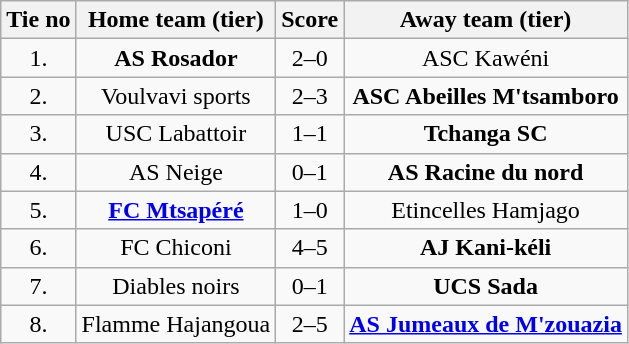<table class="wikitable" style="text-align: center">
<tr>
<th>Tie no</th>
<th>Home team (tier)</th>
<th>Score</th>
<th>Away team (tier)</th>
</tr>
<tr>
<td>1.</td>
<td> <strong>AS Rosador</strong></td>
<td>2–0 </td>
<td>ASC Kawéni </td>
</tr>
<tr>
<td>2.</td>
<td> Voulvavi sports</td>
<td>2–3</td>
<td><strong>ASC Abeilles M'tsamboro</strong> </td>
</tr>
<tr>
<td>3.</td>
<td> USC Labattoir</td>
<td>1–1 </td>
<td><strong>Tchanga SC</strong> </td>
</tr>
<tr>
<td>4.</td>
<td> AS Neige</td>
<td>0–1</td>
<td><strong>AS Racine du nord</strong> </td>
</tr>
<tr>
<td>5.</td>
<td><strong> <a href='#'>FC Mtsapéré</a></strong></td>
<td>1–0</td>
<td>Etincelles Hamjago </td>
</tr>
<tr>
<td>6.</td>
<td> FC Chiconi</td>
<td>4–5 </td>
<td><strong>AJ Kani-kéli</strong> </td>
</tr>
<tr>
<td>7.</td>
<td> Diables noirs</td>
<td>0–1</td>
<td><strong>UCS Sada</strong> </td>
</tr>
<tr>
<td>8.</td>
<td> Flamme Hajangoua</td>
<td>2–5</td>
<td><strong><a href='#'>AS Jumeaux de M'zouazia</a></strong> </td>
</tr>
</table>
